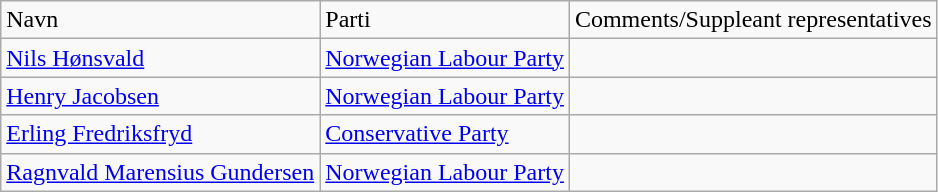<table class="wikitable">
<tr>
<td>Navn</td>
<td>Parti</td>
<td>Comments/Suppleant representatives</td>
</tr>
<tr>
<td><a href='#'>Nils Hønsvald</a></td>
<td><a href='#'>Norwegian Labour Party</a></td>
<td></td>
</tr>
<tr>
<td><a href='#'>Henry Jacobsen</a></td>
<td><a href='#'>Norwegian Labour Party</a></td>
<td></td>
</tr>
<tr>
<td><a href='#'>Erling Fredriksfryd</a></td>
<td><a href='#'>Conservative Party</a></td>
<td></td>
</tr>
<tr>
<td><a href='#'>Ragnvald Marensius Gundersen</a></td>
<td><a href='#'>Norwegian Labour Party</a></td>
<td></td>
</tr>
</table>
